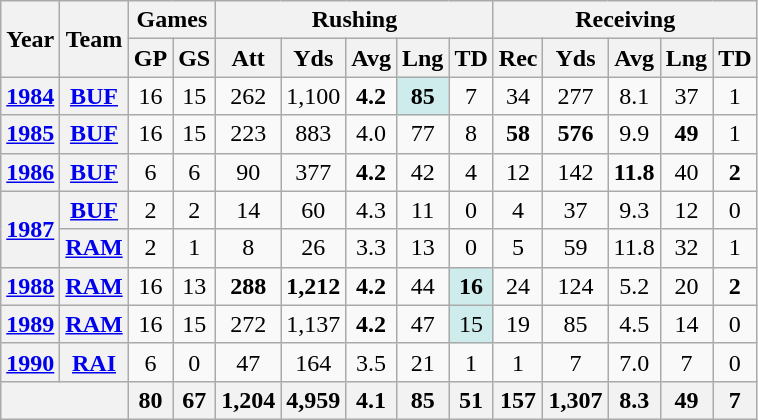<table class=wikitable style="text-align:center">
<tr>
<th rowspan="2">Year</th>
<th rowspan="2">Team</th>
<th colspan="2">Games</th>
<th colspan="5">Rushing</th>
<th colspan="5">Receiving</th>
</tr>
<tr>
<th>GP</th>
<th>GS</th>
<th>Att</th>
<th>Yds</th>
<th>Avg</th>
<th>Lng</th>
<th>TD</th>
<th>Rec</th>
<th>Yds</th>
<th>Avg</th>
<th>Lng</th>
<th>TD</th>
</tr>
<tr>
<th><a href='#'>1984</a></th>
<th><a href='#'>BUF</a></th>
<td>16</td>
<td>15</td>
<td>262</td>
<td>1,100</td>
<td><strong>4.2</strong></td>
<td style="background:#cfecec;"><strong>85</strong></td>
<td>7</td>
<td>34</td>
<td>277</td>
<td>8.1</td>
<td>37</td>
<td>1</td>
</tr>
<tr>
<th><a href='#'>1985</a></th>
<th><a href='#'>BUF</a></th>
<td>16</td>
<td>15</td>
<td>223</td>
<td>883</td>
<td>4.0</td>
<td>77</td>
<td>8</td>
<td><strong>58</strong></td>
<td><strong>576</strong></td>
<td>9.9</td>
<td><strong>49</strong></td>
<td>1</td>
</tr>
<tr>
<th><a href='#'>1986</a></th>
<th><a href='#'>BUF</a></th>
<td>6</td>
<td>6</td>
<td>90</td>
<td>377</td>
<td><strong>4.2</strong></td>
<td>42</td>
<td>4</td>
<td>12</td>
<td>142</td>
<td><strong>11.8</strong></td>
<td>40</td>
<td><strong>2</strong></td>
</tr>
<tr>
<th rowspan="2"><a href='#'>1987</a></th>
<th><a href='#'>BUF</a></th>
<td>2</td>
<td>2</td>
<td>14</td>
<td>60</td>
<td>4.3</td>
<td>11</td>
<td>0</td>
<td>4</td>
<td>37</td>
<td>9.3</td>
<td>12</td>
<td>0</td>
</tr>
<tr>
<th><a href='#'>RAM</a></th>
<td>2</td>
<td>1</td>
<td>8</td>
<td>26</td>
<td>3.3</td>
<td>13</td>
<td>0</td>
<td>5</td>
<td>59</td>
<td>11.8</td>
<td>32</td>
<td>1</td>
</tr>
<tr>
<th><a href='#'>1988</a></th>
<th><a href='#'>RAM</a></th>
<td>16</td>
<td>13</td>
<td><strong>288</strong></td>
<td><strong>1,212</strong></td>
<td><strong>4.2</strong></td>
<td>44</td>
<td style="background:#cfecec;"><strong>16</strong></td>
<td>24</td>
<td>124</td>
<td>5.2</td>
<td>20</td>
<td><strong>2</strong></td>
</tr>
<tr>
<th><a href='#'>1989</a></th>
<th><a href='#'>RAM</a></th>
<td>16</td>
<td>15</td>
<td>272</td>
<td>1,137</td>
<td><strong>4.2</strong></td>
<td>47</td>
<td style="background:#cfecec;">15</td>
<td>19</td>
<td>85</td>
<td>4.5</td>
<td>14</td>
<td>0</td>
</tr>
<tr>
<th><a href='#'>1990</a></th>
<th><a href='#'>RAI</a></th>
<td>6</td>
<td>0</td>
<td>47</td>
<td>164</td>
<td>3.5</td>
<td>21</td>
<td>1</td>
<td>1</td>
<td>7</td>
<td>7.0</td>
<td>7</td>
<td>0</td>
</tr>
<tr>
<th colspan="2"></th>
<th>80</th>
<th>67</th>
<th>1,204</th>
<th>4,959</th>
<th>4.1</th>
<th>85</th>
<th>51</th>
<th>157</th>
<th>1,307</th>
<th>8.3</th>
<th>49</th>
<th>7</th>
</tr>
</table>
